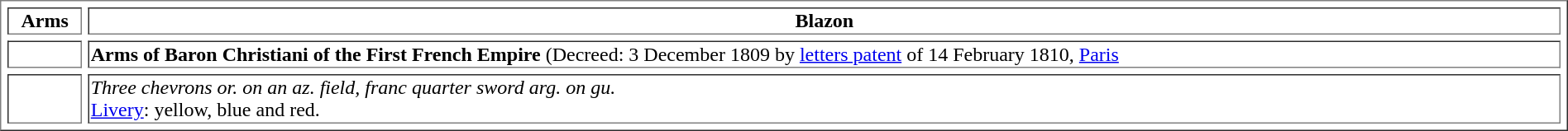<table border="1" cellspacing="5" style="width:100%;">
<tr style="vertical-align:top; text-align:center;">
<th><strong>Arms</strong></th>
<th><strong>Blazon</strong></th>
</tr>
<tr>
<td></td>
<td><strong>Arms of Baron Christiani of the First French Empire</strong> (Decreed: 3 December 1809 by <a href='#'>letters patent</a> of 14 February 1810, <a href='#'>Paris</a></td>
</tr>
<tr>
<td></td>
<td><em>Three chevrons or. on an az. field, franc quarter sword arg. on gu.</em><br><a href='#'>Livery</a>: yellow, blue and red.</td>
</tr>
</table>
